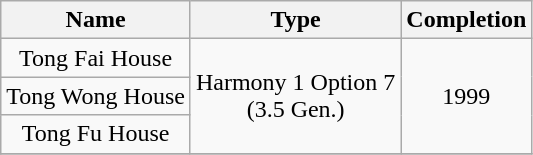<table class="wikitable" style="text-align: center">
<tr>
<th>Name</th>
<th>Type</th>
<th>Completion</th>
</tr>
<tr>
<td>Tong Fai House</td>
<td rowspan="3">Harmony 1 Option 7 <br> (3.5 Gen.)</td>
<td rowspan="3">1999</td>
</tr>
<tr>
<td>Tong Wong House</td>
</tr>
<tr>
<td>Tong Fu House</td>
</tr>
<tr>
</tr>
</table>
